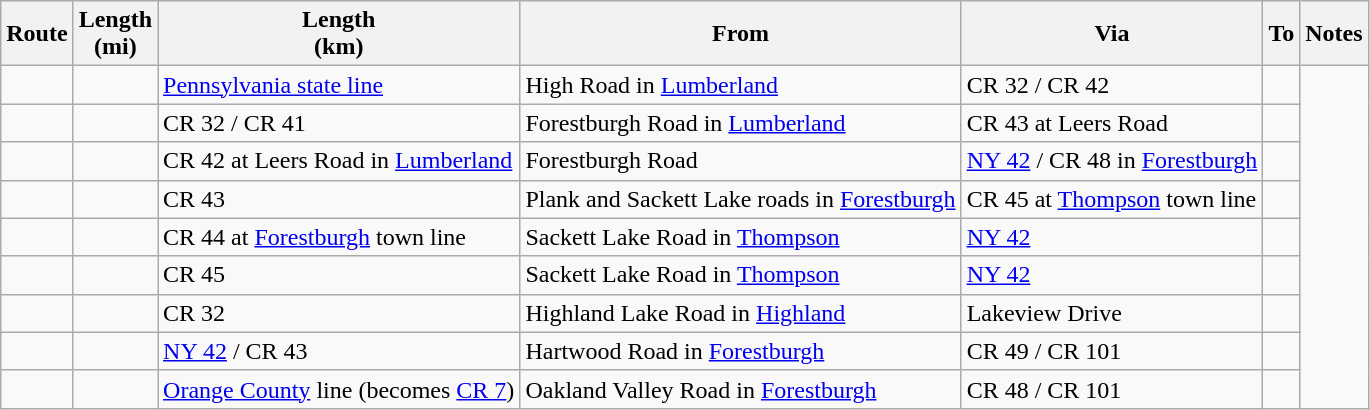<table class="wikitable sortable">
<tr>
<th>Route</th>
<th>Length<br>(mi)</th>
<th>Length<br>(km)</th>
<th class="unsortable">From</th>
<th class="unsortable">Via</th>
<th class="unsortable">To</th>
<th class="unsortable">Notes</th>
</tr>
<tr>
<td id="41"></td>
<td></td>
<td><a href='#'>Pennsylvania state line</a></td>
<td>High Road in <a href='#'>Lumberland</a></td>
<td>CR 32 / CR 42</td>
<td></td>
</tr>
<tr>
<td id="42"></td>
<td></td>
<td>CR 32 / CR 41</td>
<td>Forestburgh Road in <a href='#'>Lumberland</a></td>
<td>CR 43 at Leers Road</td>
<td></td>
</tr>
<tr>
<td id="43"></td>
<td></td>
<td>CR 42 at Leers Road in <a href='#'>Lumberland</a></td>
<td>Forestburgh Road</td>
<td><a href='#'>NY&nbsp;42</a> / CR 48 in <a href='#'>Forestburgh</a></td>
<td></td>
</tr>
<tr>
<td id="44"></td>
<td></td>
<td>CR 43</td>
<td>Plank and Sackett Lake roads in <a href='#'>Forestburgh</a></td>
<td>CR 45 at <a href='#'>Thompson</a> town line</td>
<td></td>
</tr>
<tr>
<td id="45"></td>
<td></td>
<td>CR 44 at <a href='#'>Forestburgh</a> town line</td>
<td>Sackett Lake Road in <a href='#'>Thompson</a></td>
<td><a href='#'>NY&nbsp;42</a></td>
<td></td>
</tr>
<tr>
<td id="45A"></td>
<td></td>
<td>CR 45</td>
<td>Sackett Lake Road in <a href='#'>Thompson</a></td>
<td><a href='#'>NY&nbsp;42</a></td>
<td></td>
</tr>
<tr>
<td id="47"></td>
<td></td>
<td>CR 32</td>
<td>Highland Lake Road in <a href='#'>Highland</a></td>
<td>Lakeview Drive</td>
<td></td>
</tr>
<tr>
<td id="48"></td>
<td></td>
<td><a href='#'>NY&nbsp;42</a> / CR 43</td>
<td>Hartwood Road in <a href='#'>Forestburgh</a></td>
<td>CR 49 / CR 101</td>
<td></td>
</tr>
<tr>
<td id="49"></td>
<td></td>
<td><a href='#'>Orange County</a> line (becomes <a href='#'>CR 7</a>)</td>
<td>Oakland Valley Road in <a href='#'>Forestburgh</a></td>
<td>CR 48 / CR 101</td>
<td></td>
</tr>
</table>
